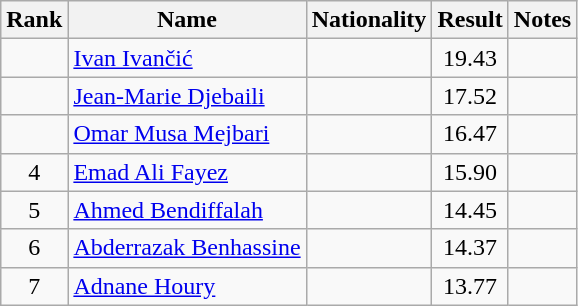<table class="wikitable sortable" style="text-align:center">
<tr>
<th>Rank</th>
<th>Name</th>
<th>Nationality</th>
<th>Result</th>
<th>Notes</th>
</tr>
<tr>
<td></td>
<td align=left><a href='#'>Ivan Ivančić</a></td>
<td align=left></td>
<td>19.43</td>
<td></td>
</tr>
<tr>
<td></td>
<td align=left><a href='#'>Jean-Marie Djebaili</a></td>
<td align=left></td>
<td>17.52</td>
<td></td>
</tr>
<tr>
<td></td>
<td align=left><a href='#'>Omar Musa Mejbari</a></td>
<td align=left></td>
<td>16.47</td>
<td></td>
</tr>
<tr>
<td>4</td>
<td align=left><a href='#'>Emad Ali Fayez</a></td>
<td align=left></td>
<td>15.90</td>
<td></td>
</tr>
<tr>
<td>5</td>
<td align=left><a href='#'>Ahmed Bendiffalah</a></td>
<td align=left></td>
<td>14.45</td>
<td></td>
</tr>
<tr>
<td>6</td>
<td align=left><a href='#'>Abderrazak Benhassine</a></td>
<td align=left></td>
<td>14.37</td>
<td></td>
</tr>
<tr>
<td>7</td>
<td align=left><a href='#'>Adnane Houry</a></td>
<td align=left></td>
<td>13.77</td>
<td></td>
</tr>
</table>
